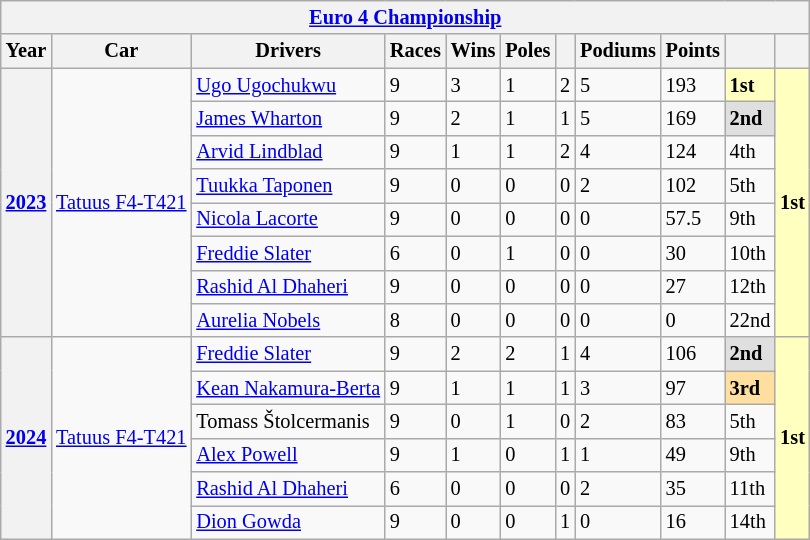<table class="wikitable" style="font-size:85%">
<tr>
<th colspan="11"><a href='#'>Euro 4 Championship</a></th>
</tr>
<tr>
<th>Year</th>
<th>Car</th>
<th>Drivers</th>
<th>Races</th>
<th>Wins</th>
<th>Poles</th>
<th></th>
<th>Podiums</th>
<th>Points</th>
<th></th>
<th></th>
</tr>
<tr>
<th rowspan="8"><a href='#'>2023</a></th>
<td rowspan="8"><a href='#'>Tatuus F4-T421</a></td>
<td> <a href='#'>Ugo Ugochukwu</a></td>
<td>9</td>
<td>3</td>
<td>1</td>
<td>2</td>
<td>5</td>
<td>193</td>
<td style="background:#FFFFBF;"><strong>1st</strong></td>
<td rowspan="8" style="background:#FFFFBF;"><strong>1st</strong></td>
</tr>
<tr>
<td> <a href='#'>James Wharton</a></td>
<td>9</td>
<td>2</td>
<td>1</td>
<td>1</td>
<td>5</td>
<td>169</td>
<td style="background:#DFDFDF;"><strong>2nd</strong></td>
</tr>
<tr>
<td> <a href='#'>Arvid Lindblad</a></td>
<td>9</td>
<td>1</td>
<td>1</td>
<td>2</td>
<td>4</td>
<td>124</td>
<td>4th</td>
</tr>
<tr>
<td> <a href='#'>Tuukka Taponen</a></td>
<td>9</td>
<td>0</td>
<td>0</td>
<td>0</td>
<td>2</td>
<td>102</td>
<td>5th</td>
</tr>
<tr>
<td> <a href='#'>Nicola Lacorte</a></td>
<td>9</td>
<td>0</td>
<td>0</td>
<td>0</td>
<td>0</td>
<td>57.5</td>
<td>9th</td>
</tr>
<tr>
<td> <a href='#'>Freddie Slater</a></td>
<td>6</td>
<td>0</td>
<td>1</td>
<td>0</td>
<td>0</td>
<td>30</td>
<td>10th</td>
</tr>
<tr>
<td> <a href='#'>Rashid Al Dhaheri</a></td>
<td>9</td>
<td>0</td>
<td>0</td>
<td>0</td>
<td>0</td>
<td>27</td>
<td>12th</td>
</tr>
<tr>
<td> <a href='#'>Aurelia Nobels</a></td>
<td>8</td>
<td>0</td>
<td>0</td>
<td>0</td>
<td>0</td>
<td>0</td>
<td>22nd</td>
</tr>
<tr>
<th rowspan="6"><a href='#'>2024</a></th>
<td rowspan="6"><a href='#'>Tatuus F4-T421</a></td>
<td> <a href='#'>Freddie Slater</a></td>
<td>9</td>
<td>2</td>
<td>2</td>
<td>1</td>
<td>4</td>
<td>106</td>
<td style="background:#DFDFDF;"><strong>2nd</strong></td>
<td rowspan="6" style="background:#FFFFBF;"><strong>1st</strong></td>
</tr>
<tr>
<td> <a href='#'>Kean Nakamura-Berta</a></td>
<td>9</td>
<td>1</td>
<td>1</td>
<td>1</td>
<td>3</td>
<td>97</td>
<td style="background:#FFDF9F;"><strong>3rd</strong></td>
</tr>
<tr>
<td> Tomass Štolcermanis</td>
<td>9</td>
<td>0</td>
<td>1</td>
<td>0</td>
<td>2</td>
<td>83</td>
<td>5th</td>
</tr>
<tr>
<td> <a href='#'>Alex Powell</a></td>
<td>9</td>
<td>1</td>
<td>0</td>
<td>1</td>
<td>1</td>
<td>49</td>
<td>9th</td>
</tr>
<tr>
<td> <a href='#'>Rashid Al Dhaheri</a></td>
<td>6</td>
<td>0</td>
<td>0</td>
<td>0</td>
<td>2</td>
<td>35</td>
<td>11th</td>
</tr>
<tr>
<td> <a href='#'>Dion Gowda</a></td>
<td>9</td>
<td>0</td>
<td>0</td>
<td>1</td>
<td>0</td>
<td>16</td>
<td>14th</td>
</tr>
</table>
